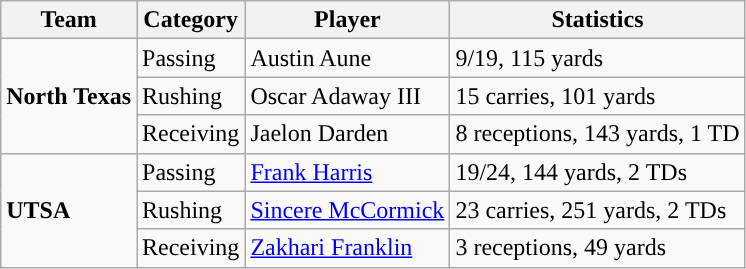<table class="wikitable" style="float: left;">
<tr>
<th>Team</th>
<th>Category</th>
<th>Player</th>
<th>Statistics</th>
</tr>
<tr>
<td rowspan=3><strong>North Texas</strong></td>
<td>Passing</td>
<td>Austin Aune</td>
<td>9/19, 115 yards</td>
</tr>
<tr>
<td>Rushing</td>
<td>Oscar Adaway III</td>
<td>15 carries, 101 yards</td>
</tr>
<tr>
<td>Receiving</td>
<td>Jaelon Darden</td>
<td>8 receptions, 143 yards, 1 TD</td>
</tr>
<tr>
<td rowspan=3><strong>UTSA</strong></td>
<td>Passing</td>
<td><a href='#'>Frank Harris</a></td>
<td>19/24, 144 yards, 2 TDs</td>
</tr>
<tr>
<td>Rushing</td>
<td><a href='#'>Sincere McCormick</a></td>
<td>23 carries, 251 yards, 2 TDs</td>
</tr>
<tr>
<td>Receiving</td>
<td><a href='#'>Zakhari Franklin</a></td>
<td>3 receptions, 49 yards</td>
</tr>
</table>
